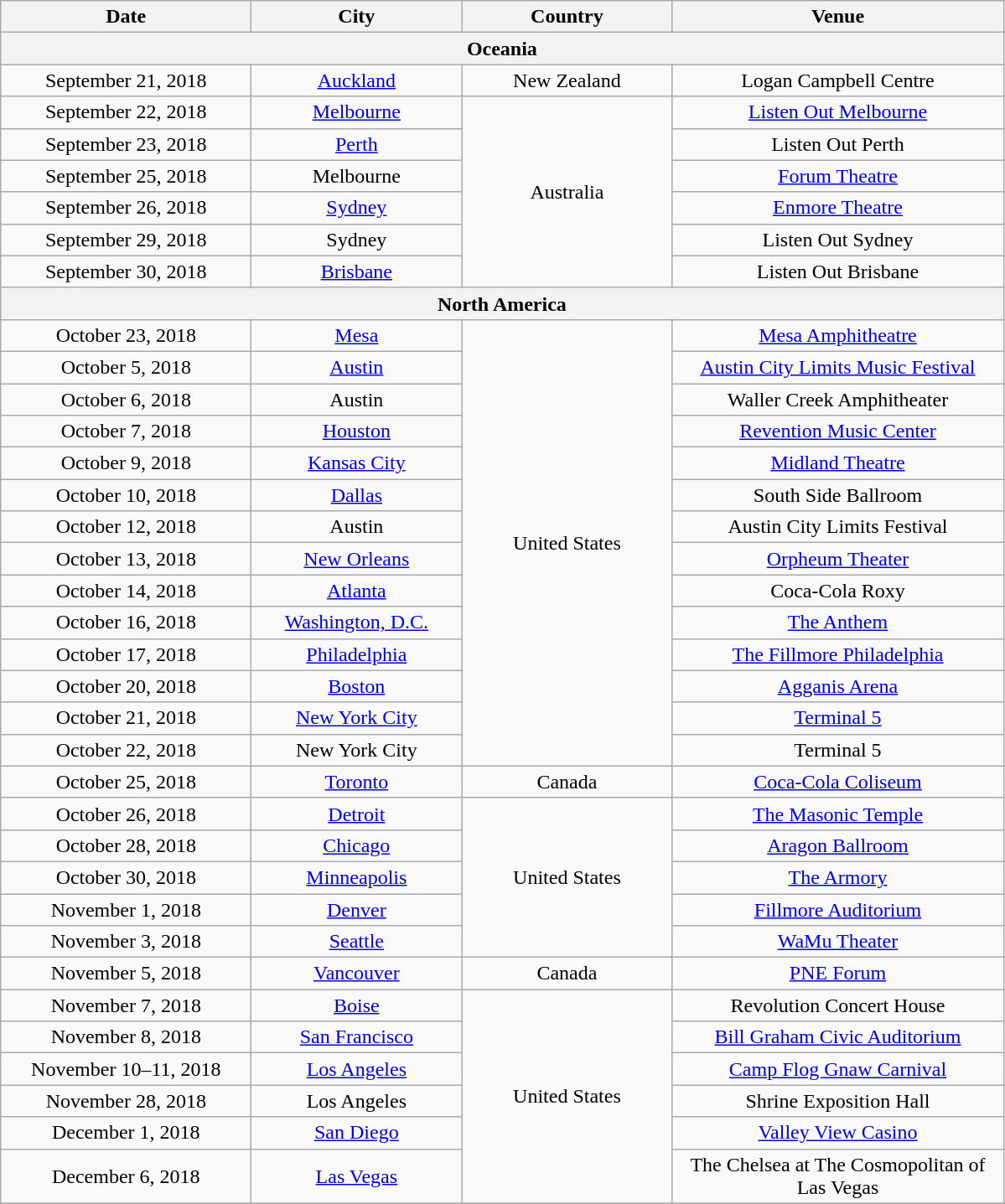<table class="wikitable" style="text-align:center;">
<tr>
<th scope="col" style="width:12em;">Date</th>
<th scope="col" style="width:10em;">City</th>
<th scope="col" style="width:10em;">Country</th>
<th scope="col" style="width:16em;">Venue</th>
</tr>
<tr>
<th colspan="7">Oceania</th>
</tr>
<tr>
<td>September 21, 2018</td>
<td><a href='#'>Auckland</a></td>
<td rowspan="1">New Zealand</td>
<td>Logan Campbell Centre</td>
</tr>
<tr>
<td>September 22, 2018</td>
<td><a href='#'>Melbourne</a></td>
<td rowspan="6">Australia</td>
<td><a href='#'>Listen Out Melbourne</a></td>
</tr>
<tr>
<td>September 23, 2018</td>
<td><a href='#'>Perth</a></td>
<td>Listen Out Perth</td>
</tr>
<tr>
<td>September 25, 2018</td>
<td>Melbourne</td>
<td><a href='#'>Forum Theatre</a></td>
</tr>
<tr>
<td>September 26, 2018</td>
<td><a href='#'>Sydney</a></td>
<td><a href='#'>Enmore Theatre</a></td>
</tr>
<tr>
<td>September 29, 2018</td>
<td>Sydney</td>
<td>Listen Out Sydney</td>
</tr>
<tr>
<td>September 30, 2018</td>
<td><a href='#'>Brisbane</a></td>
<td>Listen Out Brisbane</td>
</tr>
<tr>
<th colspan="27">North America</th>
</tr>
<tr>
<td>October 23, 2018</td>
<td><a href='#'>Mesa</a></td>
<td rowspan="14">United States</td>
<td><a href='#'>Mesa Amphitheatre</a></td>
</tr>
<tr>
<td>October 5, 2018</td>
<td><a href='#'>Austin</a></td>
<td><a href='#'>Austin City Limits Music Festival</a></td>
</tr>
<tr>
<td>October 6, 2018</td>
<td>Austin</td>
<td>Waller Creek Amphitheater</td>
</tr>
<tr>
<td>October 7, 2018</td>
<td><a href='#'>Houston</a></td>
<td><a href='#'>Revention Music Center</a></td>
</tr>
<tr>
<td>October 9, 2018</td>
<td><a href='#'>Kansas City</a></td>
<td><a href='#'>Midland Theatre</a></td>
</tr>
<tr>
<td>October 10, 2018</td>
<td><a href='#'>Dallas</a></td>
<td>South Side Ballroom</td>
</tr>
<tr>
<td>October 12, 2018</td>
<td>Austin</td>
<td>Austin City Limits Festival</td>
</tr>
<tr>
<td>October 13, 2018</td>
<td><a href='#'>New Orleans</a></td>
<td><a href='#'>Orpheum Theater</a></td>
</tr>
<tr>
<td>October 14, 2018</td>
<td><a href='#'>Atlanta</a></td>
<td>Coca-Cola Roxy</td>
</tr>
<tr>
<td>October 16, 2018</td>
<td><a href='#'>Washington, D.C.</a></td>
<td><a href='#'>The Anthem</a></td>
</tr>
<tr>
<td>October 17, 2018</td>
<td><a href='#'>Philadelphia</a></td>
<td><a href='#'>The Fillmore Philadelphia</a></td>
</tr>
<tr>
<td>October 20, 2018</td>
<td><a href='#'>Boston</a></td>
<td><a href='#'>Agganis Arena</a></td>
</tr>
<tr>
<td>October 21, 2018</td>
<td><a href='#'>New York City</a></td>
<td><a href='#'>Terminal 5</a></td>
</tr>
<tr>
<td>October 22, 2018</td>
<td>New York City</td>
<td>Terminal 5</td>
</tr>
<tr>
<td>October 25, 2018</td>
<td><a href='#'>Toronto</a></td>
<td rowspan="1">Canada</td>
<td><a href='#'>Coca-Cola Coliseum</a></td>
</tr>
<tr>
<td>October 26, 2018</td>
<td><a href='#'>Detroit</a></td>
<td rowspan="5">United States</td>
<td><a href='#'>The Masonic Temple</a></td>
</tr>
<tr>
<td>October 28, 2018</td>
<td><a href='#'>Chicago</a></td>
<td><a href='#'>Aragon Ballroom</a></td>
</tr>
<tr>
<td>October 30, 2018</td>
<td><a href='#'>Minneapolis</a></td>
<td><a href='#'>The Armory</a></td>
</tr>
<tr>
<td>November 1, 2018</td>
<td><a href='#'>Denver</a></td>
<td><a href='#'>Fillmore Auditorium</a></td>
</tr>
<tr>
<td>November 3, 2018</td>
<td><a href='#'>Seattle</a></td>
<td><a href='#'>WaMu Theater</a></td>
</tr>
<tr>
<td>November 5, 2018</td>
<td><a href='#'>Vancouver</a></td>
<td rowspan="1">Canada</td>
<td><a href='#'>PNE Forum</a></td>
</tr>
<tr>
<td>November 7, 2018</td>
<td><a href='#'>Boise</a></td>
<td rowspan="6">United States</td>
<td>Revolution Concert House</td>
</tr>
<tr>
<td>November 8, 2018</td>
<td><a href='#'>San Francisco</a></td>
<td><a href='#'>Bill Graham Civic Auditorium</a></td>
</tr>
<tr>
<td>November 10–11, 2018</td>
<td><a href='#'>Los Angeles</a></td>
<td><a href='#'>Camp Flog Gnaw Carnival</a></td>
</tr>
<tr>
<td>November 28, 2018</td>
<td>Los Angeles</td>
<td>Shrine Exposition Hall</td>
</tr>
<tr>
<td>December 1, 2018</td>
<td><a href='#'>San Diego</a></td>
<td><a href='#'>Valley View Casino</a></td>
</tr>
<tr>
<td>December 6, 2018</td>
<td><a href='#'>Las Vegas</a></td>
<td>The Chelsea at The Cosmopolitan of Las Vegas</td>
</tr>
<tr>
</tr>
</table>
